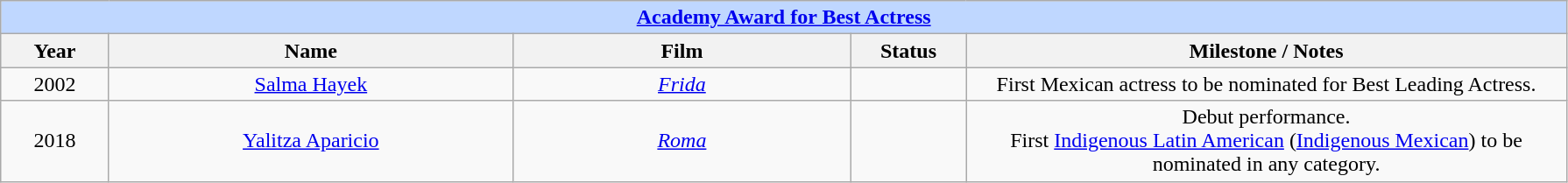<table class="wikitable" style="text-align: center">
<tr ---- bgcolor="#bfd7ff">
<td colspan=5 align=center><strong><a href='#'>Academy Award for Best Actress</a></strong></td>
</tr>
<tr ---- bgcolor="#ebf5ff">
<th width="75">Year</th>
<th width="300">Name</th>
<th width="250">Film</th>
<th width="80">Status</th>
<th width="450">Milestone / Notes</th>
</tr>
<tr>
<td>2002</td>
<td><a href='#'>Salma Hayek</a></td>
<td><em><a href='#'>Frida</a></em></td>
<td></td>
<td>First Mexican actress to be nominated for Best Leading Actress.</td>
</tr>
<tr>
<td>2018</td>
<td><a href='#'>Yalitza Aparicio</a></td>
<td><em><a href='#'>Roma</a></em></td>
<td></td>
<td>Debut performance.<br>First <a href='#'>Indigenous Latin American</a> (<a href='#'>Indigenous Mexican</a>) to be nominated in any category.</td>
</tr>
</table>
